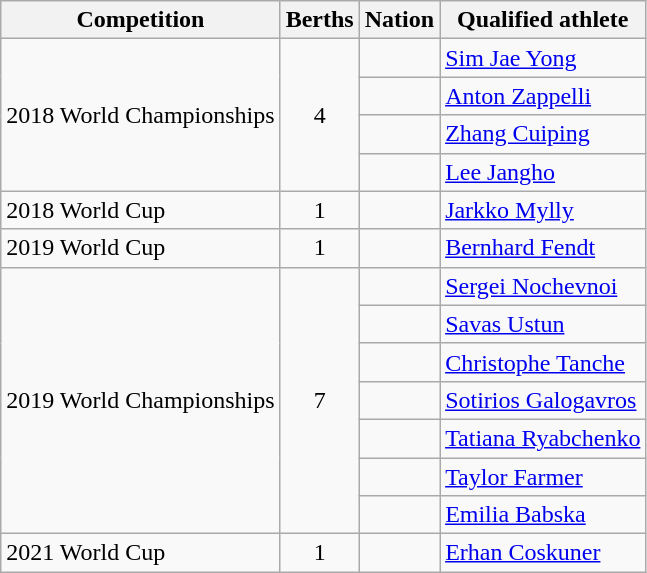<table class="wikitable">
<tr>
<th>Competition</th>
<th>Berths</th>
<th>Nation</th>
<th>Qualified athlete</th>
</tr>
<tr>
<td rowspan=4>2018 World Championships</td>
<td align=center rowspan=4>4</td>
<td></td>
<td><a href='#'>Sim Jae Yong</a></td>
</tr>
<tr>
<td></td>
<td><a href='#'>Anton Zappelli</a></td>
</tr>
<tr>
<td></td>
<td><a href='#'>Zhang Cuiping</a></td>
</tr>
<tr>
<td></td>
<td><a href='#'>Lee Jangho</a></td>
</tr>
<tr>
<td>2018 World Cup</td>
<td align=center>1</td>
<td></td>
<td><a href='#'>Jarkko Mylly</a></td>
</tr>
<tr>
<td>2019 World Cup</td>
<td align=center>1</td>
<td></td>
<td><a href='#'>Bernhard Fendt</a></td>
</tr>
<tr>
<td rowspan=7>2019 World Championships</td>
<td align=center rowspan=7>7</td>
<td></td>
<td><a href='#'>Sergei Nochevnoi</a></td>
</tr>
<tr>
<td></td>
<td><a href='#'>Savas Ustun</a></td>
</tr>
<tr>
<td></td>
<td><a href='#'>Christophe Tanche</a></td>
</tr>
<tr>
<td></td>
<td><a href='#'>Sotirios Galogavros</a></td>
</tr>
<tr>
<td></td>
<td><a href='#'>Tatiana Ryabchenko</a></td>
</tr>
<tr>
<td></td>
<td><a href='#'>Taylor Farmer</a></td>
</tr>
<tr>
<td></td>
<td><a href='#'>Emilia Babska</a></td>
</tr>
<tr>
<td>2021 World Cup</td>
<td align=center>1</td>
<td></td>
<td><a href='#'>Erhan Coskuner</a></td>
</tr>
</table>
